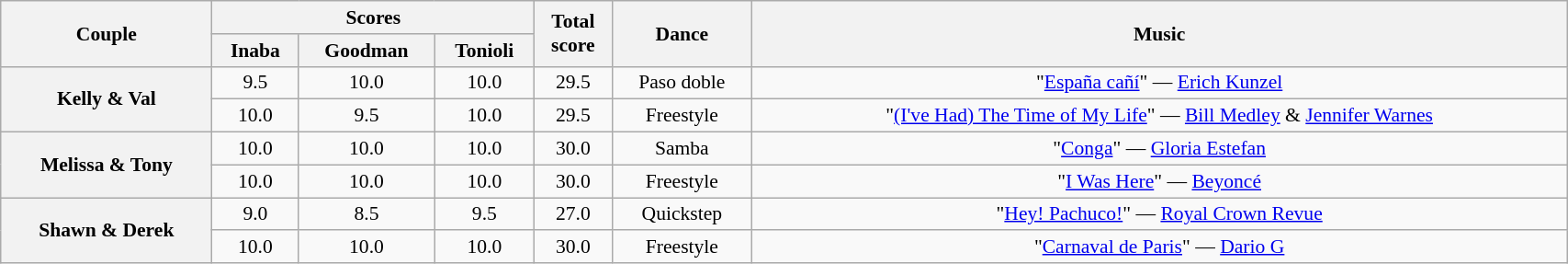<table class="wikitable sortable" style="text-align:center; font-size:90%; width:90%">
<tr>
<th scope="col" rowspan=2>Couple</th>
<th scope="col" colspan=3 class="unsortable">Scores</th>
<th scope="col" rowspan=2>Total<br>score</th>
<th scope="col" rowspan=2>Dance</th>
<th scope="col" rowspan=2 class="unsortable">Music</th>
</tr>
<tr>
<th class="unsortable">Inaba</th>
<th class="unsortable">Goodman</th>
<th class="unsortable">Tonioli</th>
</tr>
<tr>
<th scope="row" rowspan=2>Kelly & Val</th>
<td>9.5</td>
<td>10.0</td>
<td>10.0</td>
<td>29.5</td>
<td>Paso doble</td>
<td>"<a href='#'>España cañí</a>" — <a href='#'>Erich Kunzel</a></td>
</tr>
<tr>
<td>10.0</td>
<td>9.5</td>
<td>10.0</td>
<td>29.5</td>
<td>Freestyle</td>
<td>"<a href='#'>(I've Had) The Time of My Life</a>" — <a href='#'>Bill Medley</a> & <a href='#'>Jennifer Warnes</a></td>
</tr>
<tr>
<th scope="row" rowspan=2>Melissa & Tony</th>
<td>10.0</td>
<td>10.0</td>
<td>10.0</td>
<td>30.0</td>
<td>Samba</td>
<td>"<a href='#'>Conga</a>" — <a href='#'>Gloria Estefan</a></td>
</tr>
<tr>
<td>10.0</td>
<td>10.0</td>
<td>10.0</td>
<td>30.0</td>
<td>Freestyle</td>
<td>"<a href='#'>I Was Here</a>" — <a href='#'>Beyoncé</a></td>
</tr>
<tr>
<th scope="row" rowspan=2>Shawn & Derek</th>
<td>9.0</td>
<td>8.5</td>
<td>9.5</td>
<td>27.0</td>
<td>Quickstep</td>
<td>"<a href='#'>Hey! Pachuco!</a>" — <a href='#'>Royal Crown Revue</a></td>
</tr>
<tr>
<td>10.0</td>
<td>10.0</td>
<td>10.0</td>
<td>30.0</td>
<td>Freestyle</td>
<td>"<a href='#'>Carnaval de Paris</a>" — <a href='#'>Dario G</a></td>
</tr>
</table>
